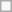<table class="wikitable">
<tr>
<td align="center" colspan=2></td>
</tr>
</table>
